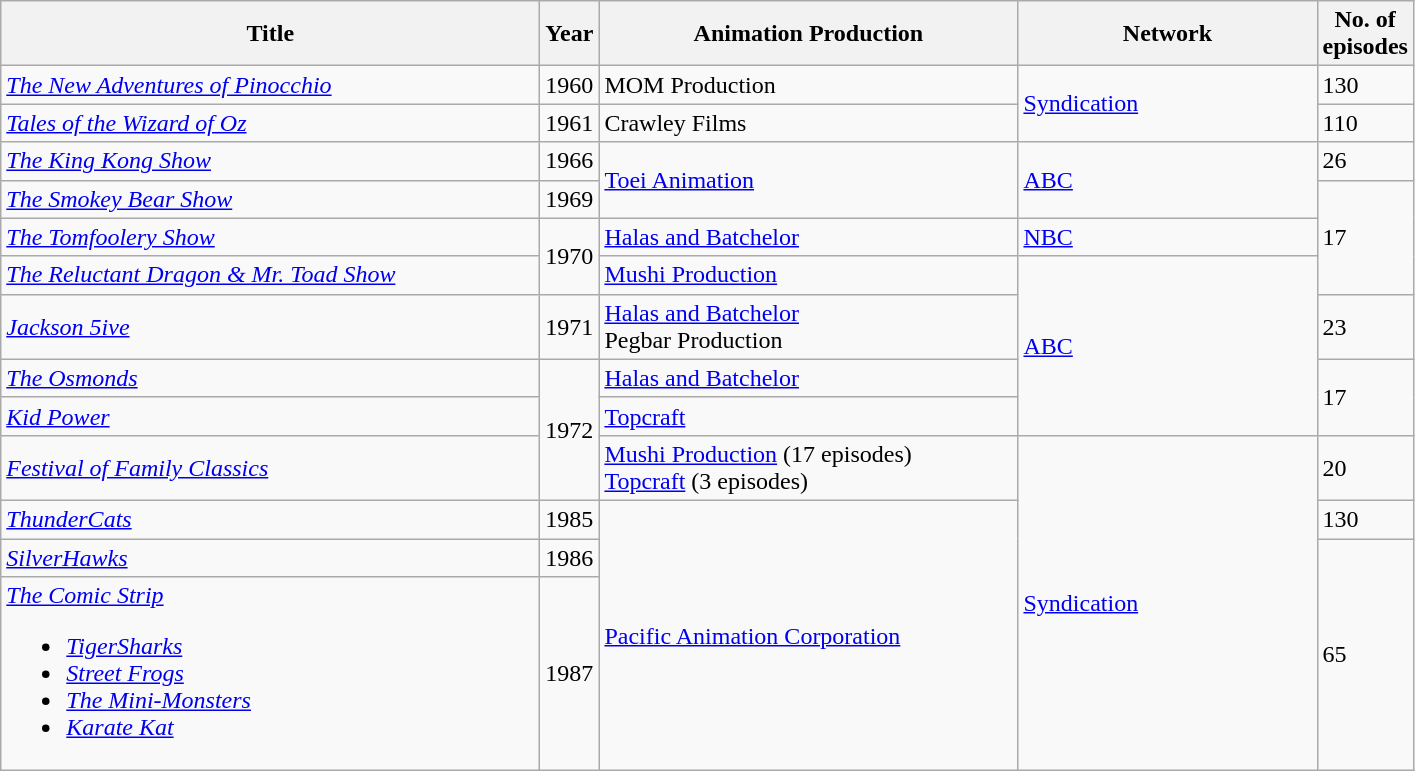<table class="wikitable sortable plainrowheaders">
<tr>
<th scope="col" style="width: 22em;">Title</th>
<th scope="col">Year</th>
<th scope="col" style="width: 17em;">Animation Production</th>
<th scope="col" style="width: 12em;">Network</th>
<th scope="col">No. of<br>episodes</th>
</tr>
<tr>
<td><em><a href='#'>The New Adventures of Pinocchio</a></em></td>
<td>1960</td>
<td>MOM Production</td>
<td rowspan="2"><a href='#'>Syndication</a></td>
<td>130</td>
</tr>
<tr>
<td><em><a href='#'>Tales of the Wizard of Oz</a></em></td>
<td>1961</td>
<td>Crawley Films</td>
<td>110</td>
</tr>
<tr>
<td><em><a href='#'>The King Kong Show</a></em></td>
<td>1966</td>
<td rowspan="2"><a href='#'>Toei Animation</a></td>
<td rowspan="2"><a href='#'>ABC</a></td>
<td>26</td>
</tr>
<tr>
<td><em><a href='#'>The Smokey Bear Show</a></em></td>
<td>1969</td>
<td rowspan="3">17</td>
</tr>
<tr>
<td><em><a href='#'>The Tomfoolery Show</a></em></td>
<td rowspan="2">1970</td>
<td><a href='#'>Halas and Batchelor</a></td>
<td><a href='#'>NBC</a></td>
</tr>
<tr>
<td><em><a href='#'>The Reluctant Dragon & Mr. Toad Show</a></em></td>
<td><a href='#'>Mushi Production</a></td>
<td rowspan="4"><a href='#'>ABC</a></td>
</tr>
<tr>
<td><em><a href='#'>Jackson 5ive</a></em></td>
<td>1971</td>
<td><a href='#'>Halas and Batchelor</a><br>Pegbar Production</td>
<td>23</td>
</tr>
<tr>
<td><a href='#'><em>The Osmonds</em></a></td>
<td rowspan="3">1972</td>
<td><a href='#'>Halas and Batchelor</a></td>
<td rowspan="2">17</td>
</tr>
<tr>
<td><em><a href='#'>Kid Power</a></em></td>
<td><a href='#'>Topcraft</a></td>
</tr>
<tr>
<td><em><a href='#'>Festival of Family Classics</a></em></td>
<td><a href='#'>Mushi Production</a> (17 episodes)<br><a href='#'>Topcraft</a> (3 episodes)</td>
<td rowspan="4"><a href='#'>Syndication</a></td>
<td>20</td>
</tr>
<tr>
<td><em><a href='#'>ThunderCats</a></em></td>
<td>1985</td>
<td rowspan="3"><a href='#'>Pacific Animation Corporation</a></td>
<td>130</td>
</tr>
<tr>
<td><em><a href='#'>SilverHawks</a></em></td>
<td>1986</td>
<td rowspan="2">65</td>
</tr>
<tr>
<td><em><a href='#'>The Comic Strip</a></em><br><ul><li><em><a href='#'>TigerSharks</a></em></li><li><em><a href='#'>Street Frogs</a></em></li><li><em><a href='#'>The Mini-Monsters</a></em></li><li><em><a href='#'>Karate Kat</a></em></li></ul></td>
<td>1987</td>
</tr>
</table>
